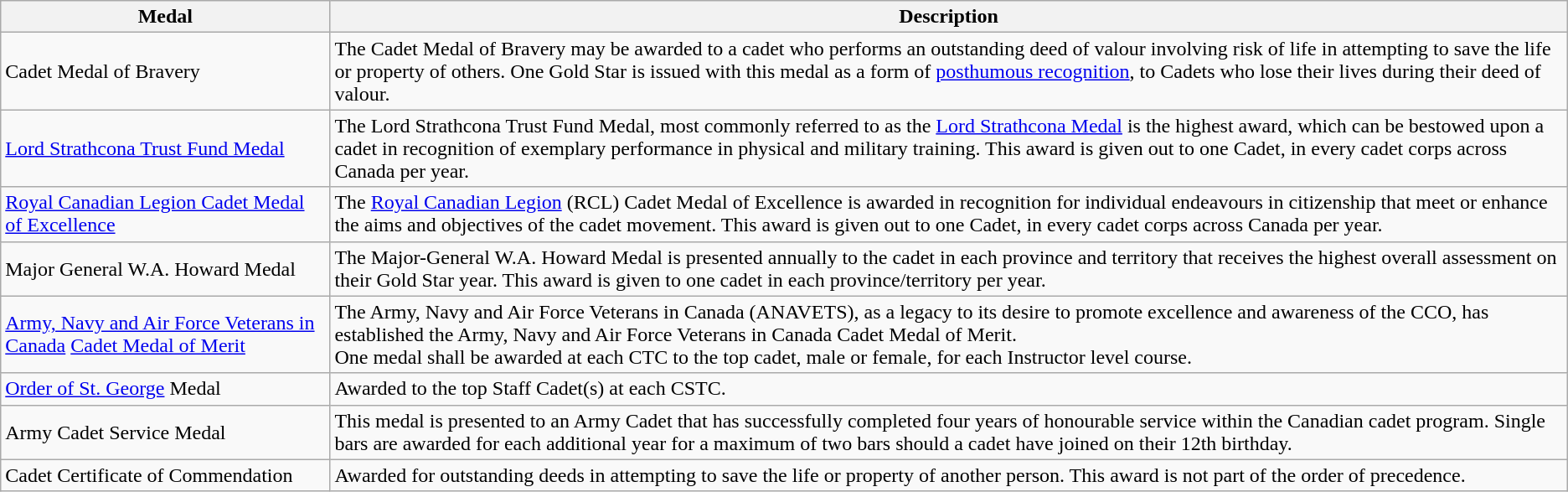<table class="wikitable">
<tr>
<th>Medal</th>
<th>Description</th>
</tr>
<tr>
<td>Cadet Medal of Bravery<br></td>
<td>The Cadet Medal of Bravery may be awarded to a cadet who performs an outstanding deed of valour involving risk of life in attempting to save the life or property of others. One Gold Star is issued with this medal as a form of <a href='#'>posthumous recognition</a>, to Cadets who lose their lives during their deed of valour.</td>
</tr>
<tr>
<td><a href='#'>Lord Strathcona Trust Fund Medal</a><br></td>
<td>The Lord Strathcona Trust Fund Medal, most commonly referred to as the <a href='#'>Lord Strathcona Medal</a> is the highest award, which can be bestowed upon a cadet in recognition of exemplary performance in physical and military training. This award is given out to one Cadet, in every cadet corps across Canada per year.</td>
</tr>
<tr>
<td><a href='#'>Royal Canadian Legion Cadet Medal of Excellence</a><br></td>
<td>The <a href='#'>Royal Canadian Legion</a> (RCL) Cadet Medal of Excellence is awarded in recognition for individual endeavours in citizenship that meet or enhance the aims and objectives of the cadet movement. This award is given out to one Cadet, in every cadet corps across Canada per year.</td>
</tr>
<tr>
<td>Major General W.A. Howard Medal<br></td>
<td>The Major-General W.A. Howard Medal is presented annually to the cadet in each province and territory that receives the highest overall assessment on their Gold Star year. This award is given to one cadet in each province/territory per year.</td>
</tr>
<tr>
<td><a href='#'>Army, Navy and Air Force Veterans in Canada</a> <a href='#'>Cadet Medal of Merit</a><br></td>
<td>The Army, Navy and Air Force Veterans in Canada (ANAVETS), as a legacy to its desire to promote excellence and awareness of the CCO, has established the Army, Navy and Air Force Veterans in Canada Cadet Medal of Merit.<br>One medal shall be awarded at each CTC to the top cadet, male or female, for each Instructor level course.</td>
</tr>
<tr>
<td><a href='#'>Order of St. George</a> Medal<br></td>
<td>Awarded to the top Staff Cadet(s) at each CSTC.</td>
</tr>
<tr>
<td>Army Cadet Service Medal<br></td>
<td>This medal is presented to an Army Cadet that has successfully completed four years of honourable service within the Canadian cadet program. Single bars are awarded for each additional year for a maximum of two bars should a cadet have joined on their 12th birthday.<strong> </strong></td>
</tr>
<tr>
<td>Cadet Certificate of Commendation</td>
<td>Awarded for outstanding deeds in attempting to save the life or property of another person. This award is not part of the order of precedence.</td>
</tr>
</table>
